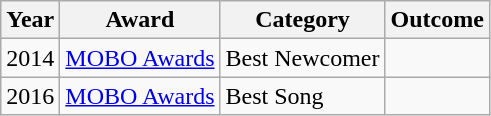<table class="wikitable">
<tr>
<th>Year</th>
<th>Award</th>
<th>Category</th>
<th>Outcome</th>
</tr>
<tr>
<td>2014</td>
<td><a href='#'>MOBO Awards</a></td>
<td>Best Newcomer</td>
<td></td>
</tr>
<tr>
<td>2016</td>
<td><a href='#'>MOBO Awards</a></td>
<td>Best Song</td>
<td></td>
</tr>
</table>
